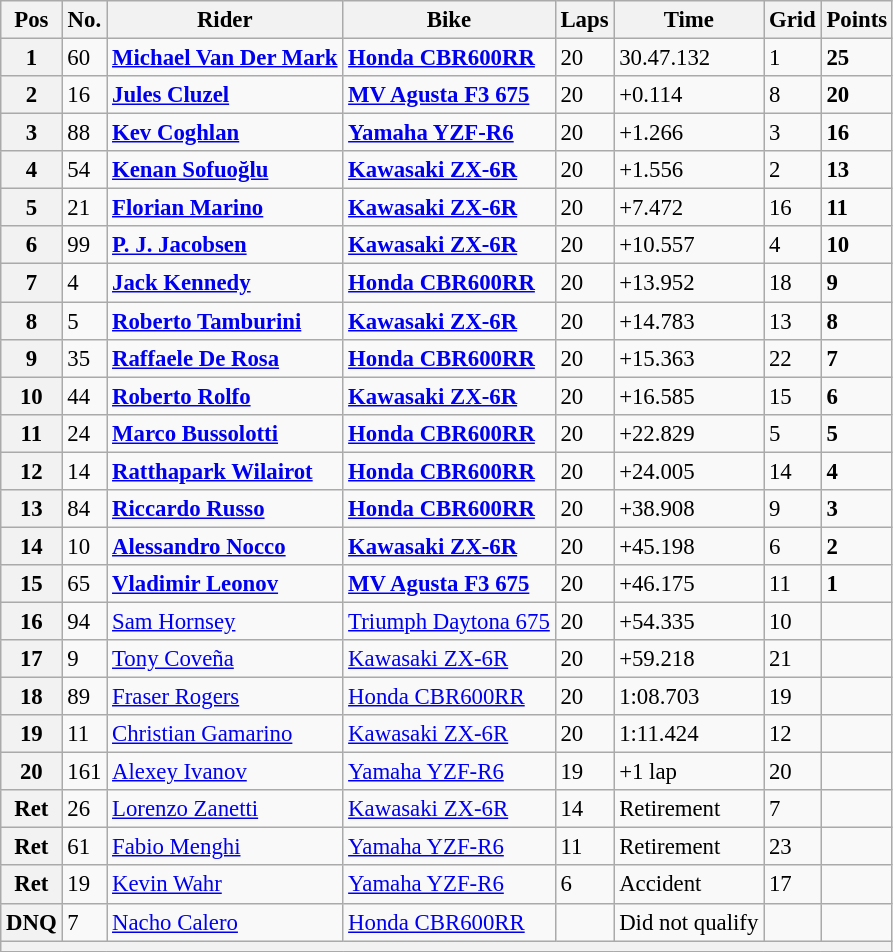<table class="wikitable" style="font-size: 95%;">
<tr>
<th>Pos</th>
<th>No.</th>
<th>Rider</th>
<th>Bike</th>
<th>Laps</th>
<th>Time</th>
<th>Grid</th>
<th>Points</th>
</tr>
<tr>
<th>1</th>
<td>60</td>
<td> <strong><a href='#'>Michael Van Der Mark</a></strong></td>
<td><strong><a href='#'>Honda CBR600RR</a></strong></td>
<td>20</td>
<td>30.47.132</td>
<td>1</td>
<td><strong>25</strong></td>
</tr>
<tr>
<th>2</th>
<td>16</td>
<td> <strong><a href='#'>Jules Cluzel</a></strong></td>
<td><strong><a href='#'>MV Agusta F3 675</a></strong></td>
<td>20</td>
<td>+0.114</td>
<td>8</td>
<td><strong>20</strong></td>
</tr>
<tr>
<th>3</th>
<td>88</td>
<td> <strong><a href='#'>Kev Coghlan</a></strong></td>
<td><strong><a href='#'>Yamaha YZF-R6</a></strong></td>
<td>20</td>
<td>+1.266</td>
<td>3</td>
<td><strong>16</strong></td>
</tr>
<tr>
<th>4</th>
<td>54</td>
<td> <strong><a href='#'>Kenan Sofuoğlu</a></strong></td>
<td><strong><a href='#'>Kawasaki ZX-6R</a></strong></td>
<td>20</td>
<td>+1.556</td>
<td>2</td>
<td><strong>13</strong></td>
</tr>
<tr>
<th>5</th>
<td>21</td>
<td> <strong><a href='#'>Florian Marino</a></strong></td>
<td><strong><a href='#'>Kawasaki ZX-6R</a></strong></td>
<td>20</td>
<td>+7.472</td>
<td>16</td>
<td><strong>11</strong></td>
</tr>
<tr>
<th>6</th>
<td>99</td>
<td> <strong><a href='#'>P. J. Jacobsen</a></strong></td>
<td><strong><a href='#'>Kawasaki ZX-6R</a></strong></td>
<td>20</td>
<td>+10.557</td>
<td>4</td>
<td><strong>10</strong></td>
</tr>
<tr>
<th>7</th>
<td>4</td>
<td> <strong><a href='#'>Jack Kennedy</a></strong></td>
<td><strong><a href='#'>Honda CBR600RR</a></strong></td>
<td>20</td>
<td>+13.952</td>
<td>18</td>
<td><strong>9</strong></td>
</tr>
<tr>
<th>8</th>
<td>5</td>
<td> <strong><a href='#'>Roberto Tamburini</a></strong></td>
<td><strong><a href='#'>Kawasaki ZX-6R</a></strong></td>
<td>20</td>
<td>+14.783</td>
<td>13</td>
<td><strong>8</strong></td>
</tr>
<tr>
<th>9</th>
<td>35</td>
<td> <strong><a href='#'>Raffaele De Rosa</a></strong></td>
<td><strong><a href='#'>Honda CBR600RR</a></strong></td>
<td>20</td>
<td>+15.363</td>
<td>22</td>
<td><strong>7</strong></td>
</tr>
<tr>
<th>10</th>
<td>44</td>
<td> <strong><a href='#'>Roberto Rolfo</a></strong></td>
<td><strong><a href='#'>Kawasaki ZX-6R</a></strong></td>
<td>20</td>
<td>+16.585</td>
<td>15</td>
<td><strong>6</strong></td>
</tr>
<tr>
<th>11</th>
<td>24</td>
<td> <strong><a href='#'>Marco Bussolotti</a></strong></td>
<td><strong><a href='#'>Honda CBR600RR</a></strong></td>
<td>20</td>
<td>+22.829</td>
<td>5</td>
<td><strong>5</strong></td>
</tr>
<tr>
<th>12</th>
<td>14</td>
<td> <strong><a href='#'>Ratthapark Wilairot</a></strong></td>
<td><strong><a href='#'>Honda CBR600RR</a></strong></td>
<td>20</td>
<td>+24.005</td>
<td>14</td>
<td><strong>4</strong></td>
</tr>
<tr>
<th>13</th>
<td>84</td>
<td> <strong><a href='#'>Riccardo Russo</a></strong></td>
<td><strong><a href='#'>Honda CBR600RR</a></strong></td>
<td>20</td>
<td>+38.908</td>
<td>9</td>
<td><strong>3</strong></td>
</tr>
<tr>
<th>14</th>
<td>10</td>
<td> <strong><a href='#'>Alessandro Nocco</a></strong></td>
<td><strong><a href='#'>Kawasaki ZX-6R</a></strong></td>
<td>20</td>
<td>+45.198</td>
<td>6</td>
<td><strong>2</strong></td>
</tr>
<tr>
<th>15</th>
<td>65</td>
<td> <strong><a href='#'>Vladimir Leonov</a></strong></td>
<td><strong><a href='#'>MV Agusta F3 675</a></strong></td>
<td>20</td>
<td>+46.175</td>
<td>11</td>
<td><strong>1</strong></td>
</tr>
<tr>
<th>16</th>
<td>94</td>
<td> <a href='#'>Sam Hornsey</a></td>
<td><a href='#'>Triumph Daytona 675</a></td>
<td>20</td>
<td>+54.335</td>
<td>10</td>
<td></td>
</tr>
<tr>
<th>17</th>
<td>9</td>
<td> <a href='#'>Tony Coveña</a></td>
<td><a href='#'>Kawasaki ZX-6R</a></td>
<td>20</td>
<td>+59.218</td>
<td>21</td>
<td></td>
</tr>
<tr>
<th>18</th>
<td>89</td>
<td> <a href='#'>Fraser Rogers</a></td>
<td><a href='#'>Honda CBR600RR</a></td>
<td>20</td>
<td>1:08.703</td>
<td>19</td>
<td></td>
</tr>
<tr>
<th>19</th>
<td>11</td>
<td> <a href='#'>Christian Gamarino</a></td>
<td><a href='#'>Kawasaki ZX-6R</a></td>
<td>20</td>
<td>1:11.424</td>
<td>12</td>
<td></td>
</tr>
<tr>
<th>20</th>
<td>161</td>
<td> <a href='#'>Alexey Ivanov</a></td>
<td><a href='#'>Yamaha YZF-R6</a></td>
<td>19</td>
<td>+1 lap</td>
<td>20</td>
<td></td>
</tr>
<tr>
<th>Ret</th>
<td>26</td>
<td> <a href='#'>Lorenzo Zanetti</a></td>
<td><a href='#'>Kawasaki ZX-6R</a></td>
<td>14</td>
<td>Retirement</td>
<td>7</td>
<td></td>
</tr>
<tr>
<th>Ret</th>
<td>61</td>
<td> <a href='#'>Fabio Menghi</a></td>
<td><a href='#'>Yamaha YZF-R6</a></td>
<td>11</td>
<td>Retirement</td>
<td>23</td>
<td></td>
</tr>
<tr>
<th>Ret</th>
<td>19</td>
<td> <a href='#'>Kevin Wahr</a></td>
<td><a href='#'>Yamaha YZF-R6</a></td>
<td>6</td>
<td>Accident</td>
<td>17</td>
<td></td>
</tr>
<tr>
<th>DNQ</th>
<td>7</td>
<td> <a href='#'>Nacho Calero</a></td>
<td><a href='#'>Honda CBR600RR</a></td>
<td></td>
<td>Did not qualify</td>
<td></td>
<td></td>
</tr>
<tr>
<th colspan=8></th>
</tr>
<tr>
</tr>
</table>
